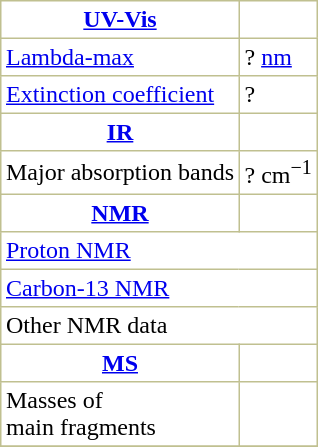<table border="1" cellspacing="0" cellpadding="3" style="margin: 0 0 0 0.5em; background: #FFFFFF; border-collapse: collapse; border-color: #C0C090;">
<tr>
<th><a href='#'>UV-Vis</a></th>
</tr>
<tr>
<td><a href='#'>Lambda-max</a></td>
<td>? <a href='#'>nm</a></td>
</tr>
<tr>
<td><a href='#'>Extinction coefficient</a></td>
<td>?</td>
</tr>
<tr>
<th><a href='#'>IR</a></th>
</tr>
<tr>
<td>Major absorption bands</td>
<td>? cm<sup>−1</sup></td>
</tr>
<tr>
<th><a href='#'>NMR</a></th>
</tr>
<tr>
<td colspan="2"><a href='#'>Proton NMR</a> </td>
</tr>
<tr>
<td colspan="2"><a href='#'>Carbon-13 NMR</a> </td>
</tr>
<tr>
<td colspan="2">Other NMR data </td>
</tr>
<tr>
<th><a href='#'>MS</a></th>
</tr>
<tr>
<td>Masses of <br>main fragments</td>
<td></td>
</tr>
<tr>
</tr>
</table>
